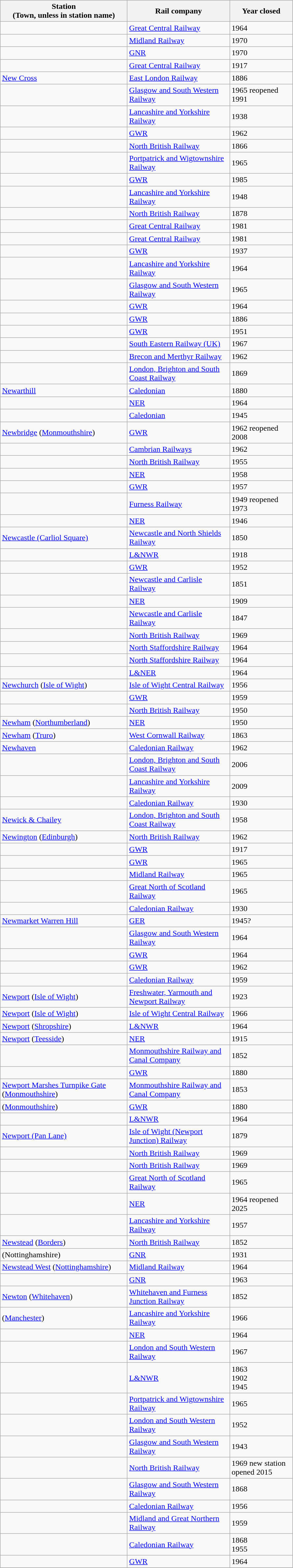<table class="wikitable sortable">
<tr>
<th style="width:250px">Station<br>(Town, unless in station name)</th>
<th style="width:200px">Rail company</th>
<th style="width:120px">Year closed</th>
</tr>
<tr>
<td></td>
<td><a href='#'>Great Central Railway</a></td>
<td>1964</td>
</tr>
<tr>
<td></td>
<td><a href='#'>Midland Railway</a></td>
<td>1970</td>
</tr>
<tr>
<td></td>
<td><a href='#'>GNR</a></td>
<td>1970</td>
</tr>
<tr>
<td></td>
<td><a href='#'>Great Central Railway</a></td>
<td>1917</td>
</tr>
<tr>
<td><a href='#'>New Cross</a></td>
<td><a href='#'>East London Railway</a></td>
<td>1886</td>
</tr>
<tr>
<td></td>
<td><a href='#'>Glasgow and South Western Railway</a></td>
<td>1965 reopened 1991</td>
</tr>
<tr>
<td></td>
<td><a href='#'>Lancashire and Yorkshire Railway</a></td>
<td>1938</td>
</tr>
<tr>
<td></td>
<td><a href='#'>GWR</a></td>
<td>1962</td>
</tr>
<tr>
<td></td>
<td><a href='#'>North British Railway</a></td>
<td>1866</td>
</tr>
<tr>
<td></td>
<td><a href='#'>Portpatrick and Wigtownshire Railway</a></td>
<td>1965</td>
</tr>
<tr>
<td></td>
<td><a href='#'>GWR</a></td>
<td>1985</td>
</tr>
<tr>
<td></td>
<td><a href='#'>Lancashire and Yorkshire Railway</a></td>
<td>1948</td>
</tr>
<tr>
<td></td>
<td><a href='#'>North British Railway</a></td>
<td>1878</td>
</tr>
<tr>
<td></td>
<td><a href='#'>Great Central Railway</a></td>
<td>1981</td>
</tr>
<tr>
<td></td>
<td><a href='#'>Great Central Railway</a></td>
<td>1981</td>
</tr>
<tr>
<td></td>
<td><a href='#'>GWR</a></td>
<td>1937</td>
</tr>
<tr>
<td></td>
<td><a href='#'>Lancashire and Yorkshire Railway</a></td>
<td>1964</td>
</tr>
<tr>
<td></td>
<td><a href='#'>Glasgow and South Western Railway</a></td>
<td>1965</td>
</tr>
<tr>
<td></td>
<td><a href='#'>GWR</a></td>
<td>1964</td>
</tr>
<tr>
<td></td>
<td><a href='#'>GWR</a></td>
<td>1886</td>
</tr>
<tr>
<td></td>
<td><a href='#'>GWR</a></td>
<td>1951</td>
</tr>
<tr>
<td></td>
<td><a href='#'>South Eastern Railway (UK)</a></td>
<td>1967</td>
</tr>
<tr>
<td></td>
<td><a href='#'>Brecon and Merthyr Railway</a></td>
<td>1962</td>
</tr>
<tr>
<td></td>
<td><a href='#'>London, Brighton and South Coast Railway</a></td>
<td>1869</td>
</tr>
<tr>
<td><a href='#'>Newarthill</a></td>
<td><a href='#'>Caledonian</a></td>
<td>1880</td>
</tr>
<tr>
<td></td>
<td><a href='#'>NER</a></td>
<td>1964</td>
</tr>
<tr>
<td></td>
<td><a href='#'>Caledonian</a></td>
<td>1945</td>
</tr>
<tr>
<td><a href='#'>Newbridge</a> (<a href='#'>Monmouthshire</a>)</td>
<td><a href='#'>GWR</a></td>
<td>1962 reopened 2008</td>
</tr>
<tr>
<td></td>
<td><a href='#'>Cambrian Railways</a></td>
<td>1962</td>
</tr>
<tr>
<td></td>
<td><a href='#'>North British Railway</a></td>
<td>1955</td>
</tr>
<tr>
<td></td>
<td><a href='#'>NER</a></td>
<td>1958</td>
</tr>
<tr>
<td></td>
<td><a href='#'>GWR</a></td>
<td>1957</td>
</tr>
<tr>
<td></td>
<td><a href='#'>Furness Railway</a></td>
<td>1949 reopened 1973</td>
</tr>
<tr>
<td></td>
<td><a href='#'>NER</a></td>
<td>1946</td>
</tr>
<tr>
<td><a href='#'>Newcastle (Carliol Square)</a></td>
<td><a href='#'>Newcastle and North Shields Railway</a></td>
<td>1850</td>
</tr>
<tr>
<td></td>
<td><a href='#'>L&NWR</a></td>
<td>1918</td>
</tr>
<tr>
<td></td>
<td><a href='#'>GWR</a></td>
<td>1952</td>
</tr>
<tr>
<td></td>
<td><a href='#'>Newcastle and Carlisle Railway</a></td>
<td>1851</td>
</tr>
<tr>
<td></td>
<td><a href='#'>NER</a></td>
<td>1909</td>
</tr>
<tr>
<td></td>
<td><a href='#'>Newcastle and Carlisle Railway</a></td>
<td>1847</td>
</tr>
<tr>
<td></td>
<td><a href='#'>North British Railway</a></td>
<td>1969</td>
</tr>
<tr>
<td></td>
<td><a href='#'>North Staffordshire Railway</a></td>
<td>1964</td>
</tr>
<tr>
<td></td>
<td><a href='#'>North Staffordshire Railway</a></td>
<td>1964</td>
</tr>
<tr>
<td></td>
<td><a href='#'>L&NER</a></td>
<td>1964</td>
</tr>
<tr>
<td><a href='#'>Newchurch</a> (<a href='#'>Isle of Wight</a>)</td>
<td><a href='#'>Isle of Wight Central Railway</a></td>
<td>1956</td>
</tr>
<tr>
<td></td>
<td><a href='#'>GWR</a></td>
<td>1959</td>
</tr>
<tr>
<td></td>
<td><a href='#'>North British Railway</a></td>
<td>1950</td>
</tr>
<tr>
<td><a href='#'>Newham</a> (<a href='#'>Northumberland</a>)</td>
<td><a href='#'>NER</a></td>
<td>1950</td>
</tr>
<tr>
<td><a href='#'>Newham</a> (<a href='#'>Truro</a>)</td>
<td><a href='#'>West Cornwall Railway</a></td>
<td>1863</td>
</tr>
<tr>
<td><a href='#'>Newhaven</a></td>
<td><a href='#'>Caledonian Railway</a></td>
<td>1962</td>
</tr>
<tr>
<td></td>
<td><a href='#'>London, Brighton and South Coast Railway</a></td>
<td>2006</td>
</tr>
<tr>
<td></td>
<td><a href='#'>Lancashire and Yorkshire Railway</a></td>
<td>2009</td>
</tr>
<tr>
<td></td>
<td><a href='#'>Caledonian Railway</a></td>
<td>1930</td>
</tr>
<tr>
<td><a href='#'>Newick & Chailey</a></td>
<td><a href='#'>London, Brighton and South Coast Railway</a></td>
<td>1958</td>
</tr>
<tr>
<td><a href='#'>Newington</a> (<a href='#'>Edinburgh</a>)</td>
<td><a href='#'>North British Railway</a></td>
<td>1962</td>
</tr>
<tr>
<td></td>
<td><a href='#'>GWR</a></td>
<td>1917</td>
</tr>
<tr>
<td></td>
<td><a href='#'>GWR</a></td>
<td>1965</td>
</tr>
<tr>
<td></td>
<td><a href='#'>Midland Railway</a></td>
<td>1965</td>
</tr>
<tr>
<td></td>
<td><a href='#'>Great North of Scotland Railway</a></td>
<td>1965</td>
</tr>
<tr>
<td></td>
<td><a href='#'>Caledonian Railway</a></td>
<td>1930</td>
</tr>
<tr>
<td><a href='#'>Newmarket Warren Hill</a></td>
<td><a href='#'>GER</a></td>
<td>1945?</td>
</tr>
<tr>
<td></td>
<td><a href='#'>Glasgow and South Western Railway</a></td>
<td>1964</td>
</tr>
<tr>
<td></td>
<td><a href='#'>GWR</a></td>
<td>1964</td>
</tr>
<tr>
<td></td>
<td><a href='#'>GWR</a></td>
<td>1962</td>
</tr>
<tr>
<td></td>
<td><a href='#'>Caledonian Railway</a></td>
<td>1959</td>
</tr>
<tr>
<td><a href='#'>Newport</a> (<a href='#'>Isle of Wight</a>)</td>
<td><a href='#'>Freshwater, Yarmouth and Newport Railway</a></td>
<td>1923</td>
</tr>
<tr>
<td><a href='#'>Newport</a> (<a href='#'>Isle of Wight</a>)</td>
<td><a href='#'>Isle of Wight Central Railway</a></td>
<td>1966</td>
</tr>
<tr>
<td><a href='#'>Newport</a> (<a href='#'>Shropshire</a>)</td>
<td><a href='#'>L&NWR</a></td>
<td>1964</td>
</tr>
<tr>
<td><a href='#'>Newport</a> (<a href='#'>Teesside</a>)</td>
<td><a href='#'>NER</a></td>
<td>1915</td>
</tr>
<tr>
<td></td>
<td><a href='#'>Monmouthshire Railway and Canal Company</a></td>
<td>1852</td>
</tr>
<tr>
<td></td>
<td><a href='#'>GWR</a></td>
<td>1880</td>
</tr>
<tr>
<td><a href='#'>Newport Marshes Turnpike Gate</a> (<a href='#'>Monmouthshire</a>)</td>
<td><a href='#'>Monmouthshire Railway and Canal Company</a></td>
<td>1853</td>
</tr>
<tr>
<td> (<a href='#'>Monmouthshire</a>)</td>
<td><a href='#'>GWR</a></td>
<td>1880</td>
</tr>
<tr>
<td></td>
<td><a href='#'>L&NWR</a></td>
<td>1964</td>
</tr>
<tr>
<td><a href='#'>Newport (Pan Lane)</a></td>
<td><a href='#'>Isle of Wight (Newport Junction) Railway</a></td>
<td>1879</td>
</tr>
<tr>
<td></td>
<td><a href='#'>North British Railway</a></td>
<td>1969</td>
</tr>
<tr>
<td></td>
<td><a href='#'>North British Railway</a></td>
<td>1969</td>
</tr>
<tr>
<td></td>
<td><a href='#'>Great North of Scotland Railway</a></td>
<td>1965</td>
</tr>
<tr>
<td></td>
<td><a href='#'>NER</a></td>
<td>1964 reopened 2025</td>
</tr>
<tr>
<td></td>
<td><a href='#'>Lancashire and Yorkshire Railway</a></td>
<td>1957</td>
</tr>
<tr>
<td><a href='#'>Newstead</a> (<a href='#'>Borders</a>)</td>
<td><a href='#'>North British Railway</a></td>
<td>1852</td>
</tr>
<tr>
<td> (Nottinghamshire)</td>
<td><a href='#'>GNR</a></td>
<td>1931</td>
</tr>
<tr>
<td><a href='#'>Newstead West</a> (<a href='#'>Nottinghamshire</a>)</td>
<td><a href='#'>Midland Railway</a></td>
<td>1964</td>
</tr>
<tr>
<td></td>
<td><a href='#'>GNR</a></td>
<td>1963</td>
</tr>
<tr>
<td><a href='#'>Newton</a> (<a href='#'>Whitehaven</a>)</td>
<td><a href='#'>Whitehaven and Furness Junction Railway</a></td>
<td>1852</td>
</tr>
<tr>
<td> (<a href='#'>Manchester</a>)</td>
<td><a href='#'>Lancashire and Yorkshire Railway</a></td>
<td>1966</td>
</tr>
<tr>
<td></td>
<td><a href='#'>NER</a></td>
<td>1964</td>
</tr>
<tr>
<td></td>
<td><a href='#'>London and South Western Railway</a></td>
<td>1967</td>
</tr>
<tr>
<td></td>
<td><a href='#'>L&NWR</a></td>
<td>1863<br>1902<br>1945</td>
</tr>
<tr>
<td></td>
<td><a href='#'>Portpatrick and Wigtownshire Railway</a></td>
<td>1965</td>
</tr>
<tr>
<td></td>
<td><a href='#'>London and South Western Railway</a></td>
<td>1952</td>
</tr>
<tr>
<td></td>
<td><a href='#'>Glasgow and South Western Railway</a></td>
<td>1943</td>
</tr>
<tr>
<td></td>
<td><a href='#'>North British Railway</a></td>
<td>1969 new station opened 2015</td>
</tr>
<tr>
<td></td>
<td><a href='#'>Glasgow and South Western Railway</a></td>
<td>1868</td>
</tr>
<tr>
<td></td>
<td><a href='#'>Caledonian Railway</a></td>
<td>1956</td>
</tr>
<tr>
<td></td>
<td><a href='#'>Midland and Great Northern Railway</a></td>
<td>1959</td>
</tr>
<tr>
<td></td>
<td><a href='#'>Caledonian Railway</a></td>
<td>1868<br>1955</td>
</tr>
<tr>
<td></td>
<td><a href='#'>GWR</a></td>
<td>1964</td>
</tr>
<tr>
</tr>
</table>
